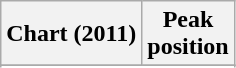<table class="wikitable sortable plainrowheaders" style="text-align:center">
<tr>
<th scope="col">Chart (2011)</th>
<th scope="col">Peak<br>position</th>
</tr>
<tr>
</tr>
<tr>
</tr>
<tr>
</tr>
</table>
